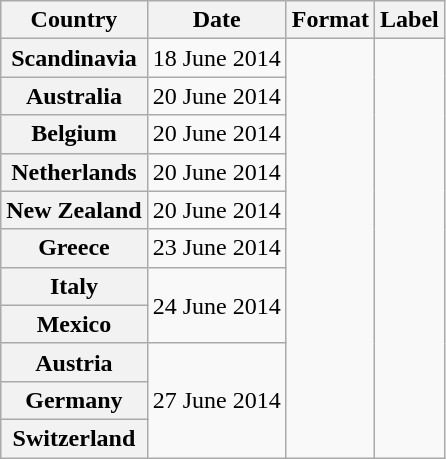<table class="wikitable plainrowheaders">
<tr>
<th>Country</th>
<th>Date</th>
<th>Format</th>
<th>Label</th>
</tr>
<tr>
<th scope="row">Scandinavia</th>
<td>18 June 2014</td>
<td rowspan="11"></td>
<td rowspan="11"></td>
</tr>
<tr>
<th scope="row">Australia</th>
<td>20 June 2014</td>
</tr>
<tr>
<th scope="row">Belgium</th>
<td>20 June 2014</td>
</tr>
<tr>
<th scope="row">Netherlands</th>
<td>20 June 2014</td>
</tr>
<tr>
<th scope="row">New Zealand</th>
<td>20 June 2014</td>
</tr>
<tr>
<th scope="row">Greece</th>
<td>23 June 2014</td>
</tr>
<tr>
<th scope="row">Italy</th>
<td rowspan="2">24 June 2014</td>
</tr>
<tr>
<th scope="row">Mexico</th>
</tr>
<tr>
<th scope="row">Austria</th>
<td rowspan="3">27 June 2014</td>
</tr>
<tr>
<th scope="row">Germany</th>
</tr>
<tr>
<th scope="row">Switzerland</th>
</tr>
</table>
